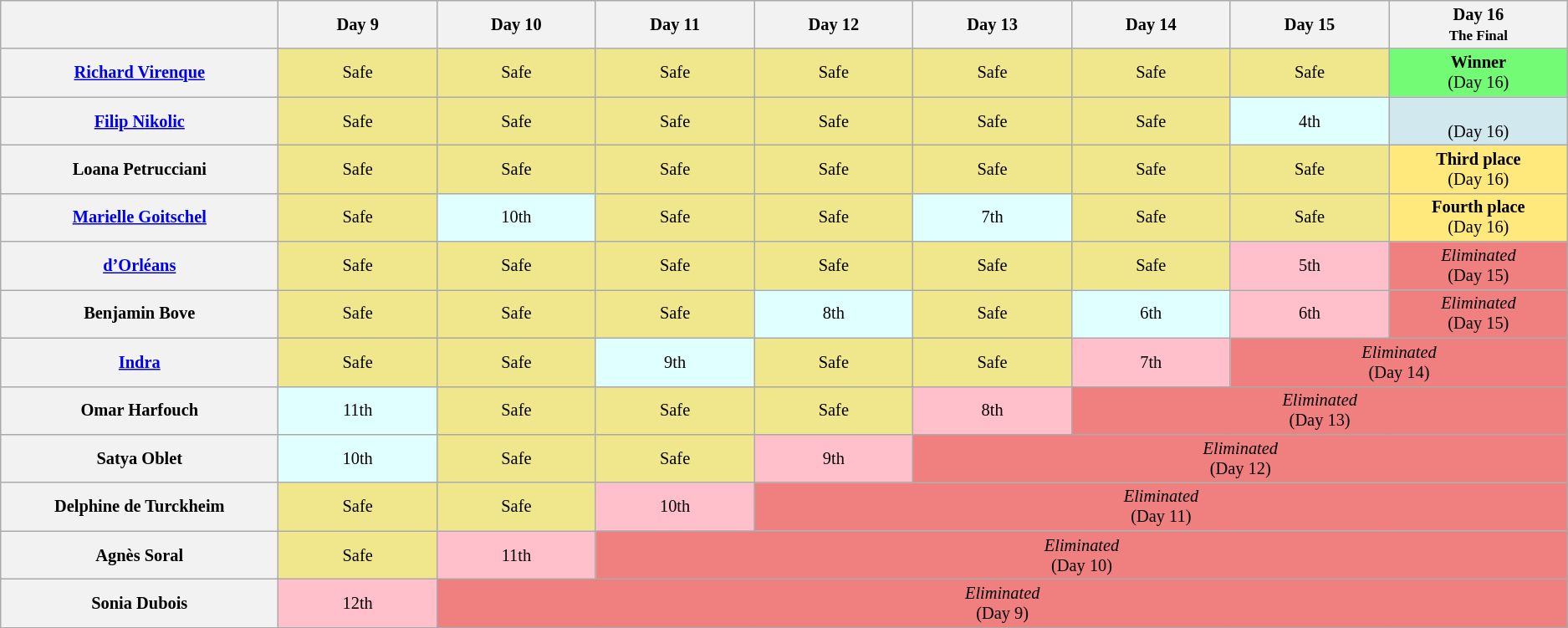<table class="wikitable" style="text-align:center; font-size:85%">
<tr>
<th style="width:7%"></th>
<th style="width:4%">Day 9</th>
<th style="width:4%">Day 10</th>
<th style="width:4%">Day 11</th>
<th style="width:4%">Day 12</th>
<th style="width:4%">Day 13</th>
<th style="width:4%">Day 14</th>
<th style="width:4%">Day 15</th>
<th style="width:4%">Day 16<br><small>The Final</small></th>
</tr>
<tr>
<th><a href='#'>Richard Virenque</a></th>
<td style="background:#F0E68C">Safe</td>
<td style="background:#F0E68C">Safe</td>
<td style="background:#F0E68C">Safe</td>
<td style="background:#F0E68C">Safe</td>
<td style="background:#F0E68C">Safe</td>
<td style="background:#F0E68C">Safe</td>
<td style="background:#F0E68C">Safe</td>
<td style="background:#73FB76"><strong>Winner</strong> <br> (Day 16)</td>
</tr>
<tr>
<th><a href='#'>Filip Nikolic</a></th>
<td style="background:#F0E68C">Safe</td>
<td style="background:#F0E68C">Safe</td>
<td style="background:#F0E68C">Safe</td>
<td style="background:#F0E68C">Safe</td>
<td style="background:#F0E68C">Safe</td>
<td style="background:#F0E68C">Safe</td>
<td style="background:#E0FFFF">4th</td>
<td style="background:#D1E8EF"> <br> (Day 16)</td>
</tr>
<tr>
<th>Loana Petrucciani</th>
<td style="background:#F0E68C">Safe</td>
<td style="background:#F0E68C">Safe</td>
<td style="background:#F0E68C">Safe</td>
<td style="background:#F0E68C">Safe</td>
<td style="background:#F0E68C">Safe</td>
<td style="background:#F0E68C">Safe</td>
<td style="background:#F0E68C">Safe</td>
<td style="background:#FFE87C"><strong>Third place</strong> <br> (Day 16)</td>
</tr>
<tr>
<th><a href='#'>Marielle Goitschel</a></th>
<td style="background:#F0E68C">Safe</td>
<td style="background:#E0FFFF">10th</td>
<td style="background:#F0E68C">Safe</td>
<td style="background:#F0E68C">Safe</td>
<td style="background:#E0FFFF">7th</td>
<td style="background:#F0E68C">Safe</td>
<td style="background:#F0E68C">Safe</td>
<td style="background:#FFE87C"><strong>Fourth place</strong> <br> (Day 16)</td>
</tr>
<tr>
<th><a href='#'> d’Orléans</a></th>
<td style="background:#F0E68C">Safe</td>
<td style="background:#F0E68C">Safe</td>
<td style="background:#F0E68C">Safe</td>
<td style="background:#F0E68C">Safe</td>
<td style="background:#F0E68C">Safe</td>
<td style="background:#F0E68C">Safe</td>
<td style="background:#FFC0CB">5th</td>
<td style="background:lightcoral;" colspan="1"><em>Eliminated</em><br>(Day 15)</td>
</tr>
<tr>
<th>Benjamin Bove</th>
<td style="background:#F0E68C">Safe</td>
<td style="background:#F0E68C">Safe</td>
<td style="background:#F0E68C">Safe</td>
<td style="background:#E0FFFF">8th</td>
<td style="background:#F0E68C">Safe</td>
<td style="background:#E0FFFF">6th</td>
<td style="background:#FFC0CB">6th</td>
<td style="background:lightcoral;" colspan="1"><em>Eliminated</em> <br> (Day 15)</td>
</tr>
<tr>
<th><a href='#'>Indra</a></th>
<td style="background:#F0E68C">Safe</td>
<td style="background:#F0E68C">Safe</td>
<td style="background:#E0FFFF">9th</td>
<td style="background:#F0E68C">Safe</td>
<td style="background:#F0E68C">Safe</td>
<td style="background:#FFC0CB">7th</td>
<td style="background:lightcoral;" colspan="2"><em>Eliminated</em> <br> (Day 14)</td>
</tr>
<tr>
<th>Omar Harfouch</th>
<td style="background:#E0FFFF">11th</td>
<td style="background:#F0E68C">Safe</td>
<td style="background:#F0E68C">Safe</td>
<td style="background:#F0E68C">Safe</td>
<td style="background:#FFC0CB">8th</td>
<td style="background:lightcoral;" colspan="3"><em>Eliminated</em> <br> (Day 13)</td>
</tr>
<tr>
<th>Satya Oblet</th>
<td style="background:#E0FFFF">10th</td>
<td style="background:#F0E68C">Safe</td>
<td style="background:#F0E68C">Safe</td>
<td style="background:#FFC0CB">9th</td>
<td style="background:lightcoral;" colspan="4"><em>Eliminated</em> <br> (Day 12)</td>
</tr>
<tr>
<th>Delphine de Turckheim</th>
<td style="background:#F0E68C">Safe</td>
<td style="background:#F0E68C">Safe</td>
<td style="background:#FFC0CB">10th</td>
<td style="background:lightcoral;" colspan="5"><em>Eliminated</em> <br> (Day 11)</td>
</tr>
<tr>
<th>Agnès Soral</th>
<td style="background:#F0E68C">Safe</td>
<td style="background:#FFC0CB">11th</td>
<td style="background:lightcoral;" colspan="6"><em>Eliminated</em> <br> (Day 10)</td>
</tr>
<tr>
<th>Sonia Dubois</th>
<td style="background:#FFC0CB">12th</td>
<td style="background:lightcoral;" colspan="7"><em>Eliminated</em> <br> (Day 9)</td>
</tr>
<tr>
</tr>
</table>
